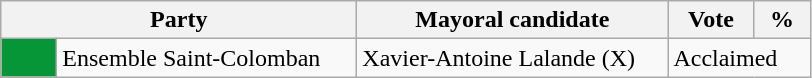<table class="wikitable">
<tr>
<th bgcolor="#DDDDFF" width="230px" colspan="2">Party</th>
<th bgcolor="#DDDDFF" width="200px">Mayoral candidate</th>
<th bgcolor="#DDDDFF" width="50px">Vote</th>
<th bgcolor="#DDDDFF" width="30px">%</th>
</tr>
<tr>
<td bgcolor=#079637 width="30px"> </td>
<td>Ensemble Saint-Colomban</td>
<td>Xavier-Antoine Lalande (X)</td>
<td colspan="2">Acclaimed</td>
</tr>
</table>
